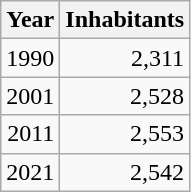<table cellspacing="0" cellpadding="0">
<tr>
<td valign="top"><br><table class="wikitable sortable zebra hintergrundfarbe5">
<tr>
<th>Year</th>
<th>Inhabitants</th>
</tr>
<tr align="right">
<td>1990</td>
<td>2,311</td>
</tr>
<tr align="right">
<td>2001</td>
<td>2,528</td>
</tr>
<tr align="right">
<td>2011</td>
<td>2,553</td>
</tr>
<tr align="right">
<td>2021</td>
<td>2,542</td>
</tr>
</table>
</td>
</tr>
</table>
